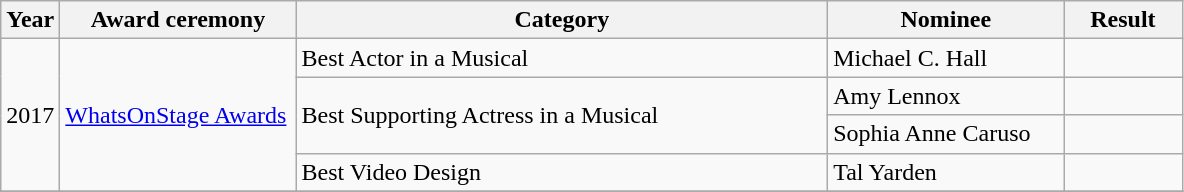<table class="wikitable">
<tr>
<th style="width:5%;">Year</th>
<th style="width:20%;">Award ceremony</th>
<th style="width:45%;">Category</th>
<th style="width:20%;">Nominee</th>
<th style="width:10%;">Result</th>
</tr>
<tr>
<td rowspan="4" style="text-align:center;">2017</td>
<td rowspan="4"><a href='#'>WhatsOnStage Awards</a></td>
<td>Best Actor in a Musical</td>
<td>Michael C. Hall</td>
<td></td>
</tr>
<tr>
<td rowspan="2">Best Supporting Actress in a Musical</td>
<td>Amy Lennox</td>
<td></td>
</tr>
<tr>
<td>Sophia Anne Caruso</td>
<td></td>
</tr>
<tr>
<td>Best Video Design</td>
<td>Tal Yarden</td>
<td></td>
</tr>
<tr>
</tr>
</table>
